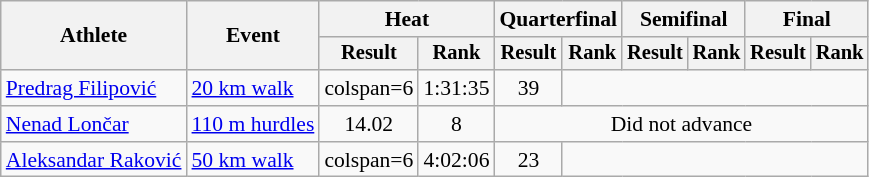<table class=wikitable style="font-size:90%">
<tr>
<th rowspan="2">Athlete</th>
<th rowspan="2">Event</th>
<th colspan="2">Heat</th>
<th colspan="2">Quarterfinal</th>
<th colspan="2">Semifinal</th>
<th colspan="2">Final</th>
</tr>
<tr style="font-size:95%">
<th>Result</th>
<th>Rank</th>
<th>Result</th>
<th>Rank</th>
<th>Result</th>
<th>Rank</th>
<th>Result</th>
<th>Rank</th>
</tr>
<tr align=center>
<td align=left><a href='#'>Predrag Filipović</a></td>
<td align=left><a href='#'>20 km walk</a></td>
<td>colspan=6 </td>
<td>1:31:35</td>
<td>39</td>
</tr>
<tr align=center>
<td align=left><a href='#'>Nenad Lončar</a></td>
<td align=left><a href='#'>110 m hurdles</a></td>
<td>14.02</td>
<td>8</td>
<td colspan=6>Did not advance</td>
</tr>
<tr align=center>
<td align=left><a href='#'>Aleksandar Raković</a></td>
<td align=left><a href='#'>50 km walk</a></td>
<td>colspan=6 </td>
<td>4:02:06</td>
<td>23</td>
</tr>
</table>
